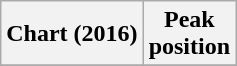<table class="wikitable sortable plainrowheaders" style="text-align:center">
<tr>
<th scope="col">Chart (2016)</th>
<th scope="col">Peak<br>position</th>
</tr>
<tr>
</tr>
</table>
